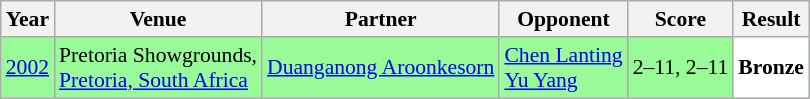<table class="sortable wikitable" style="font-size: 90%;">
<tr>
<th>Year</th>
<th>Venue</th>
<th>Partner</th>
<th>Opponent</th>
<th>Score</th>
<th>Result</th>
</tr>
<tr style="background:#98FB98">
<td align="center"><a href='#'>2002</a></td>
<td align="left">Pretoria Showgrounds,<br><a href='#'>Pretoria, South Africa</a></td>
<td align="left"> <a href='#'>Duanganong Aroonkesorn</a></td>
<td align="left"> <a href='#'>Chen Lanting</a> <br>  <a href='#'>Yu Yang</a></td>
<td align="left">2–11, 2–11</td>
<td style="text-align:left; background:white"> <strong>Bronze</strong></td>
</tr>
</table>
